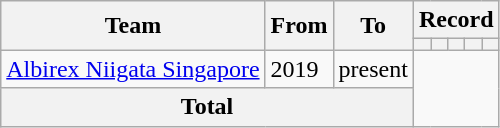<table class=wikitable style="text-align:center">
<tr>
<th rowspan=2>Team</th>
<th rowspan=2>From</th>
<th rowspan=2>To</th>
<th colspan=5>Record</th>
</tr>
<tr>
<th></th>
<th></th>
<th></th>
<th></th>
<th></th>
</tr>
<tr>
<td align=left><a href='#'>Albirex Niigata Singapore</a></td>
<td align=left>2019</td>
<td align=left>present<br></td>
</tr>
<tr>
<th colspan=3>Total<br></th>
</tr>
</table>
